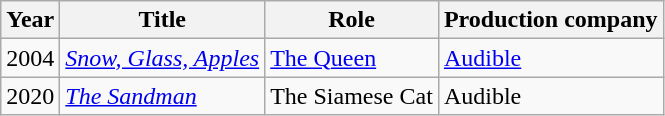<table class="wikitable sortable">
<tr>
<th>Year</th>
<th>Title</th>
<th>Role</th>
<th>Production company</th>
</tr>
<tr>
<td>2004</td>
<td><em><a href='#'>Snow, Glass, Apples</a></em></td>
<td><a href='#'>The Queen</a></td>
<td><a href='#'>Audible</a></td>
</tr>
<tr>
<td>2020</td>
<td><em><a href='#'>The Sandman</a></em></td>
<td>The Siamese Cat</td>
<td>Audible</td>
</tr>
</table>
